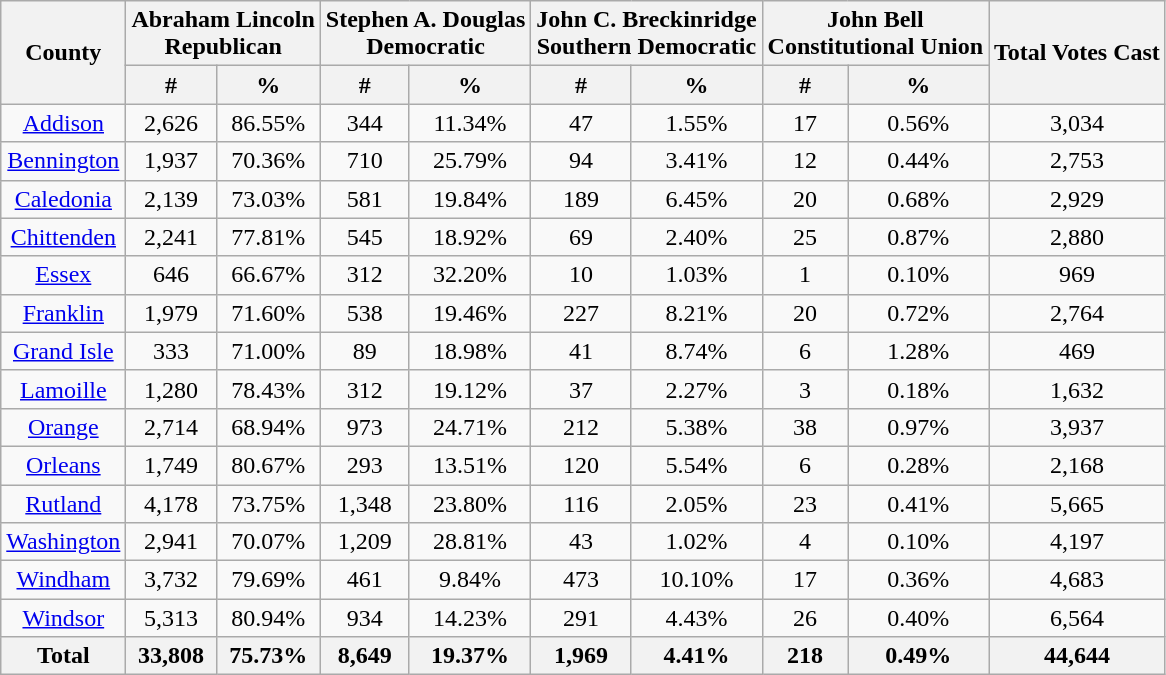<table class="wikitable sortable">
<tr>
<th rowspan="2">County</th>
<th colspan="2">Abraham Lincoln<br>Republican</th>
<th colspan="2">Stephen A. Douglas<br>Democratic</th>
<th colspan="2">John C. Breckinridge<br>Southern Democratic</th>
<th colspan="2">John Bell<br>Constitutional Union</th>
<th rowspan="2">Total Votes Cast</th>
</tr>
<tr style="text-align:center">
<th>#</th>
<th>%</th>
<th>#</th>
<th>%</th>
<th>#</th>
<th>%</th>
<th>#</th>
<th>%</th>
</tr>
<tr style="text-align:center">
<td><a href='#'>Addison</a></td>
<td>2,626</td>
<td>86.55%</td>
<td>344</td>
<td>11.34%</td>
<td>47</td>
<td>1.55%</td>
<td>17</td>
<td>0.56%</td>
<td>3,034</td>
</tr>
<tr style="text-align:center">
<td><a href='#'>Bennington</a></td>
<td>1,937</td>
<td>70.36%</td>
<td>710</td>
<td>25.79%</td>
<td>94</td>
<td>3.41%</td>
<td>12</td>
<td>0.44%</td>
<td>2,753</td>
</tr>
<tr style="text-align:center">
<td><a href='#'>Caledonia</a></td>
<td>2,139</td>
<td>73.03%</td>
<td>581</td>
<td>19.84%</td>
<td>189</td>
<td>6.45%</td>
<td>20</td>
<td>0.68%</td>
<td>2,929</td>
</tr>
<tr style="text-align:center">
<td><a href='#'>Chittenden</a></td>
<td>2,241</td>
<td>77.81%</td>
<td>545</td>
<td>18.92%</td>
<td>69</td>
<td>2.40%</td>
<td>25</td>
<td>0.87%</td>
<td>2,880</td>
</tr>
<tr style="text-align:center">
<td><a href='#'>Essex</a></td>
<td>646</td>
<td>66.67%</td>
<td>312</td>
<td>32.20%</td>
<td>10</td>
<td>1.03%</td>
<td>1</td>
<td>0.10%</td>
<td>969</td>
</tr>
<tr style="text-align:center">
<td><a href='#'>Franklin</a></td>
<td>1,979</td>
<td>71.60%</td>
<td>538</td>
<td>19.46%</td>
<td>227</td>
<td>8.21%</td>
<td>20</td>
<td>0.72%</td>
<td>2,764</td>
</tr>
<tr style="text-align:center">
<td><a href='#'>Grand Isle</a></td>
<td>333</td>
<td>71.00%</td>
<td>89</td>
<td>18.98%</td>
<td>41</td>
<td>8.74%</td>
<td>6</td>
<td>1.28%</td>
<td>469</td>
</tr>
<tr style="text-align:center">
<td><a href='#'>Lamoille</a></td>
<td>1,280</td>
<td>78.43%</td>
<td>312</td>
<td>19.12%</td>
<td>37</td>
<td>2.27%</td>
<td>3</td>
<td>0.18%</td>
<td>1,632</td>
</tr>
<tr style="text-align:center">
<td><a href='#'>Orange</a></td>
<td>2,714</td>
<td>68.94%</td>
<td>973</td>
<td>24.71%</td>
<td>212</td>
<td>5.38%</td>
<td>38</td>
<td>0.97%</td>
<td>3,937</td>
</tr>
<tr style="text-align:center">
<td><a href='#'>Orleans</a></td>
<td>1,749</td>
<td>80.67%</td>
<td>293</td>
<td>13.51%</td>
<td>120</td>
<td>5.54%</td>
<td>6</td>
<td>0.28%</td>
<td>2,168</td>
</tr>
<tr style="text-align:center">
<td><a href='#'>Rutland</a></td>
<td>4,178</td>
<td>73.75%</td>
<td>1,348</td>
<td>23.80%</td>
<td>116</td>
<td>2.05%</td>
<td>23</td>
<td>0.41%</td>
<td>5,665</td>
</tr>
<tr style="text-align:center">
<td><a href='#'>Washington</a></td>
<td>2,941</td>
<td>70.07%</td>
<td>1,209</td>
<td>28.81%</td>
<td>43</td>
<td>1.02%</td>
<td>4</td>
<td>0.10%</td>
<td>4,197</td>
</tr>
<tr style="text-align:center">
<td><a href='#'>Windham</a></td>
<td>3,732</td>
<td>79.69%</td>
<td>461</td>
<td>9.84%</td>
<td>473</td>
<td>10.10%</td>
<td>17</td>
<td>0.36%</td>
<td>4,683</td>
</tr>
<tr style="text-align:center">
<td><a href='#'>Windsor</a></td>
<td>5,313</td>
<td>80.94%</td>
<td>934</td>
<td>14.23%</td>
<td>291</td>
<td>4.43%</td>
<td>26</td>
<td>0.40%</td>
<td>6,564</td>
</tr>
<tr style="text-align:center">
<th>Total</th>
<th>33,808</th>
<th>75.73%</th>
<th>8,649</th>
<th>19.37%</th>
<th>1,969</th>
<th>4.41%</th>
<th>218</th>
<th>0.49%</th>
<th>44,644</th>
</tr>
</table>
